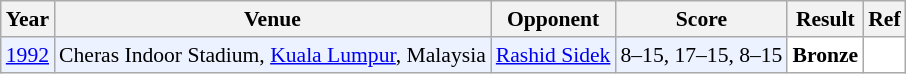<table class="sortable wikitable" style="font-size: 90%;">
<tr>
<th>Year</th>
<th>Venue</th>
<th>Opponent</th>
<th>Score</th>
<th>Result</th>
<th>Ref</th>
</tr>
<tr style="background:#ECF2FF">
<td align="center"><a href='#'>1992</a></td>
<td align="left">Cheras Indoor Stadium, <a href='#'>Kuala Lumpur</a>, Malaysia</td>
<td align="left"> <a href='#'>Rashid Sidek</a></td>
<td align="left">8–15, 17–15, 8–15</td>
<td style="text-align:left; background:white"> <strong>Bronze</strong></td>
<td style="text-align:center; background:white"></td>
</tr>
</table>
